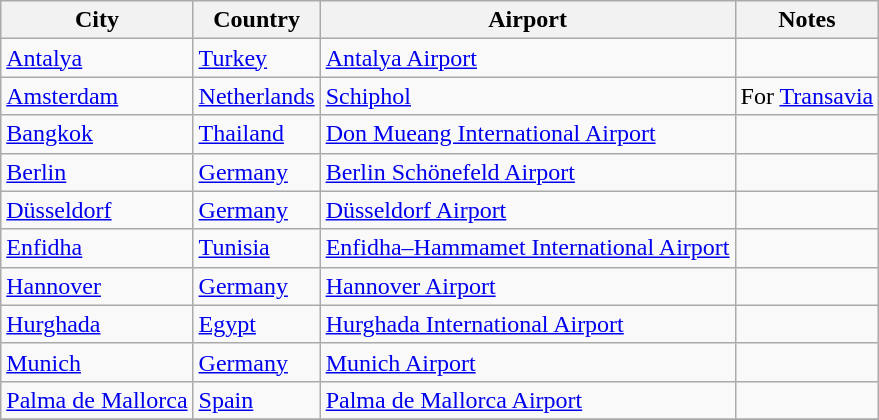<table class="sortable wikitable">
<tr>
<th>City</th>
<th>Country</th>
<th>Airport</th>
<th>Notes</th>
</tr>
<tr>
<td><a href='#'>Antalya</a></td>
<td><a href='#'>Turkey</a></td>
<td><a href='#'>Antalya Airport</a></td>
<td></td>
</tr>
<tr>
<td><a href='#'>Amsterdam</a></td>
<td><a href='#'>Netherlands</a></td>
<td><a href='#'>Schiphol</a></td>
<td>For <a href='#'>Transavia</a></td>
</tr>
<tr>
<td><a href='#'>Bangkok</a></td>
<td><a href='#'>Thailand</a></td>
<td><a href='#'>Don Mueang International Airport</a></td>
<td></td>
</tr>
<tr>
<td><a href='#'>Berlin</a></td>
<td><a href='#'>Germany</a></td>
<td><a href='#'>Berlin Schönefeld Airport</a></td>
<td></td>
</tr>
<tr>
<td><a href='#'>Düsseldorf</a></td>
<td><a href='#'>Germany</a></td>
<td><a href='#'>Düsseldorf Airport</a></td>
<td></td>
</tr>
<tr>
<td><a href='#'>Enfidha</a></td>
<td><a href='#'>Tunisia</a></td>
<td><a href='#'>Enfidha–Hammamet International Airport</a></td>
<td></td>
</tr>
<tr>
<td><a href='#'>Hannover</a></td>
<td><a href='#'>Germany</a></td>
<td><a href='#'>Hannover Airport</a></td>
<td></td>
</tr>
<tr>
<td><a href='#'>Hurghada</a></td>
<td><a href='#'>Egypt</a></td>
<td><a href='#'>Hurghada International Airport</a></td>
<td></td>
</tr>
<tr>
<td><a href='#'>Munich</a></td>
<td><a href='#'>Germany</a></td>
<td><a href='#'>Munich Airport</a></td>
<td></td>
</tr>
<tr>
<td><a href='#'>Palma de Mallorca</a></td>
<td><a href='#'>Spain</a></td>
<td><a href='#'>Palma de Mallorca Airport</a></td>
<td></td>
</tr>
<tr>
</tr>
</table>
